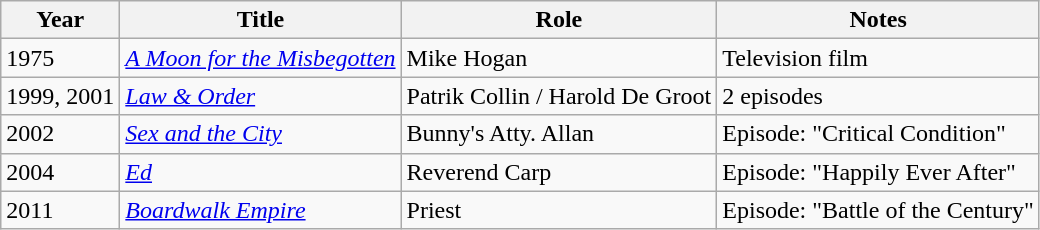<table class="wikitable sortable">
<tr>
<th>Year</th>
<th>Title</th>
<th>Role</th>
<th>Notes</th>
</tr>
<tr>
<td>1975</td>
<td><em><a href='#'>A Moon for the Misbegotten</a></em></td>
<td>Mike Hogan</td>
<td>Television film</td>
</tr>
<tr>
<td>1999, 2001</td>
<td><em><a href='#'>Law & Order</a></em></td>
<td>Patrik Collin / Harold De Groot</td>
<td>2 episodes</td>
</tr>
<tr>
<td>2002</td>
<td><em><a href='#'>Sex and the City</a></em></td>
<td>Bunny's Atty. Allan</td>
<td>Episode: "Critical Condition"</td>
</tr>
<tr>
<td>2004</td>
<td><a href='#'><em>Ed</em></a></td>
<td>Reverend Carp</td>
<td>Episode: "Happily Ever After"</td>
</tr>
<tr>
<td>2011</td>
<td><em><a href='#'>Boardwalk Empire</a></em></td>
<td>Priest</td>
<td>Episode: "Battle of the Century"</td>
</tr>
</table>
